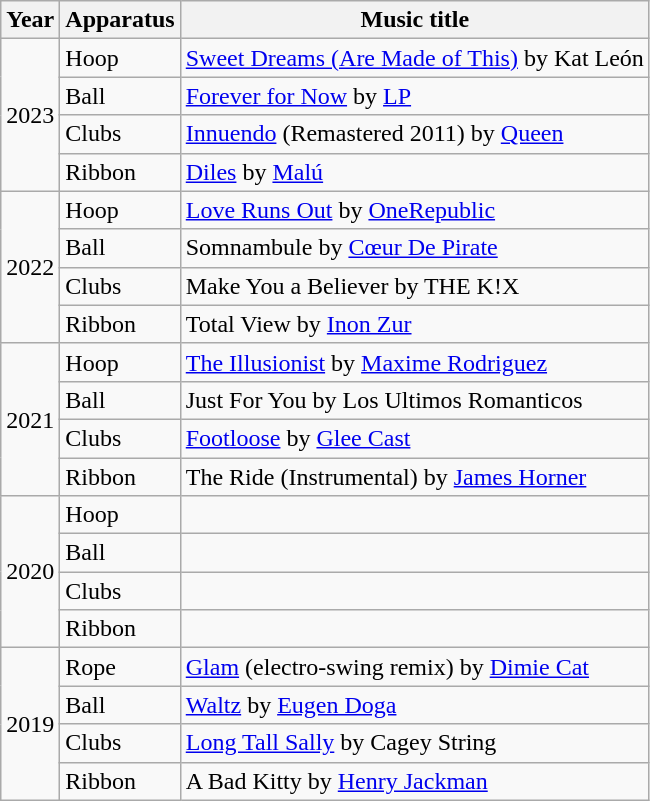<table class="wikitable">
<tr>
<th>Year</th>
<th>Apparatus</th>
<th>Music title</th>
</tr>
<tr>
<td rowspan="4">2023</td>
<td>Hoop</td>
<td><a href='#'>Sweet Dreams (Are Made of This)</a> by Kat León</td>
</tr>
<tr>
<td>Ball</td>
<td><a href='#'>Forever for Now</a> by <a href='#'>LP</a></td>
</tr>
<tr>
<td>Clubs</td>
<td><a href='#'>Innuendo</a> (Remastered 2011) by <a href='#'>Queen</a></td>
</tr>
<tr>
<td>Ribbon</td>
<td><a href='#'>Diles</a> by <a href='#'>Malú</a></td>
</tr>
<tr>
<td rowspan="4">2022</td>
<td>Hoop</td>
<td><a href='#'>Love Runs Out</a> by <a href='#'>OneRepublic</a></td>
</tr>
<tr>
<td>Ball</td>
<td>Somnambule by <a href='#'>Cœur De Pirate</a></td>
</tr>
<tr>
<td>Clubs</td>
<td>Make You a Believer by THE K!X</td>
</tr>
<tr>
<td>Ribbon</td>
<td>Total View by <a href='#'>Inon Zur</a></td>
</tr>
<tr>
<td rowspan="4">2021</td>
<td>Hoop</td>
<td><a href='#'>The Illusionist</a> by <a href='#'>Maxime Rodriguez</a></td>
</tr>
<tr>
<td>Ball</td>
<td>Just For You by Los Ultimos Romanticos</td>
</tr>
<tr>
<td>Clubs</td>
<td><a href='#'>Footloose</a> by <a href='#'>Glee Cast</a></td>
</tr>
<tr>
<td>Ribbon</td>
<td>The Ride (Instrumental) by <a href='#'>James Horner</a></td>
</tr>
<tr>
<td rowspan="4">2020</td>
<td>Hoop</td>
<td></td>
</tr>
<tr>
<td>Ball</td>
<td></td>
</tr>
<tr>
<td>Clubs</td>
<td></td>
</tr>
<tr>
<td>Ribbon</td>
<td></td>
</tr>
<tr>
<td rowspan="4">2019</td>
<td>Rope</td>
<td><a href='#'>Glam</a> (electro-swing remix) by <a href='#'>Dimie Cat</a></td>
</tr>
<tr>
<td>Ball</td>
<td><a href='#'>Waltz</a> by <a href='#'>Eugen Doga</a></td>
</tr>
<tr>
<td>Clubs</td>
<td><a href='#'>Long Tall Sally</a> by Cagey String</td>
</tr>
<tr>
<td>Ribbon</td>
<td>A Bad Kitty by <a href='#'>Henry Jackman</a></td>
</tr>
</table>
